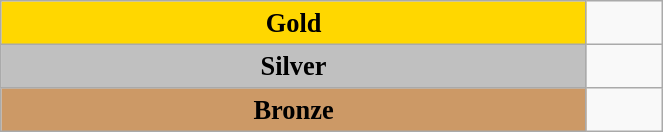<table class="wikitable" style=" text-align:center; font-size:110%;" width="35%">
<tr>
<td rowspan="1" bgcolor="gold"><strong>Gold</strong></td>
<td align=left></td>
</tr>
<tr>
<td rowspan="1" bgcolor="silver"><strong>Silver</strong></td>
<td align=left></td>
</tr>
<tr>
<td rowspan="1" bgcolor="#cc9966"><strong>Bronze</strong></td>
<td align=left></td>
</tr>
</table>
